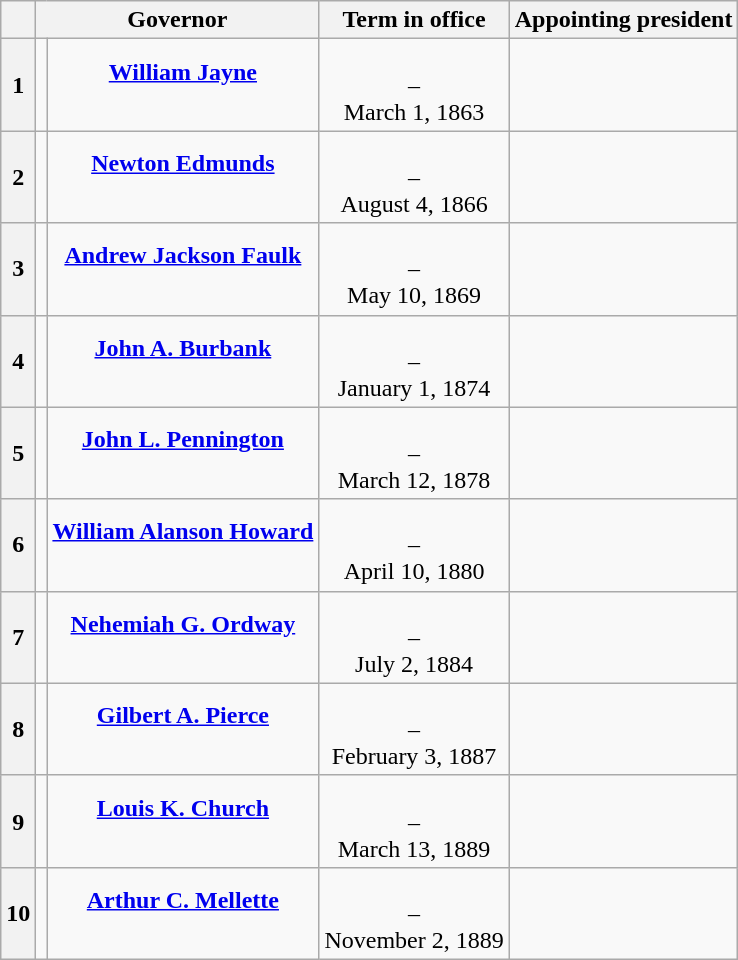<table class="wikitable sortable mw-collapsible sticky-header-multi" style="text-align:center;">
<tr>
<th scope="col" data-sort-type="number"></th>
<th scope="colgroup" colspan="2">Governor</th>
<th scope="col">Term in office</th>
<th scope="col">Appointing president</th>
</tr>
<tr style="height:2em;">
<th scope="row">1</th>
<td data-sort-value="Jayne, William"></td>
<td><strong><a href='#'>William Jayne</a></strong><br><br></td>
<td><br>–<br>March 1, 1863<br></td>
<td></td>
</tr>
<tr style="height:2em;">
<th scope="row">2</th>
<td data-sort-value="Edmunds, Newton"></td>
<td><strong><a href='#'>Newton Edmunds</a></strong><br><br></td>
<td><br>–<br>August 4, 1866<br></td>
<td></td>
</tr>
<tr style="height:2em;">
<th scope="row">3</th>
<td data-sort-value="Faulk, Andrew"></td>
<td><strong><a href='#'>Andrew Jackson Faulk</a></strong><br><br></td>
<td><br>–<br>May 10, 1869<br></td>
<td></td>
</tr>
<tr style="height:2em;">
<th scope="row">4</th>
<td data-sort-value="Burbank, John"></td>
<td><strong><a href='#'>John A. Burbank</a></strong><br><br></td>
<td><br>–<br>January 1, 1874<br></td>
<td></td>
</tr>
<tr style="height:2em;">
<th scope="row">5</th>
<td data-sort-value="Pennington, John"></td>
<td><strong><a href='#'>John L. Pennington</a></strong><br><br></td>
<td><br>–<br>March 12, 1878<br></td>
<td></td>
</tr>
<tr style="height:2em;">
<th scope="row">6</th>
<td data-sort-value="Howard, William"></td>
<td><strong><a href='#'>William Alanson Howard</a></strong><br><br></td>
<td><br>–<br>April 10, 1880<br></td>
<td></td>
</tr>
<tr style="height:2em;">
<th scope="row">7</th>
<td data-sort-value="Ordway, Nehemiah"></td>
<td><strong><a href='#'>Nehemiah G. Ordway</a></strong><br><br></td>
<td><br>–<br>July 2, 1884<br></td>
<td></td>
</tr>
<tr style="height:2em;">
<th scope="row">8</th>
<td data-sort-value="Pierce, Gilbert"></td>
<td><strong><a href='#'>Gilbert A. Pierce</a></strong><br><br></td>
<td><br>–<br>February 3, 1887<br></td>
<td></td>
</tr>
<tr style="height:2em;">
<th scope="row">9</th>
<td data-sort-value="Church, Louis"></td>
<td><strong><a href='#'>Louis K. Church</a></strong><br><br></td>
<td><br>–<br>March 13, 1889<br></td>
<td></td>
</tr>
<tr style="height:2em;">
<th scope="row">10</th>
<td data-sort-value="Mellette, Arthur"></td>
<td><strong><a href='#'>Arthur C. Mellette</a></strong><br><br></td>
<td><br>–<br>November 2, 1889<br></td>
<td></td>
</tr>
</table>
